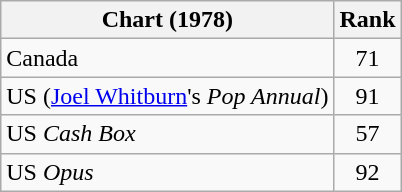<table class="wikitable sortable">
<tr>
<th align="left">Chart (1978)</th>
<th style="text-align:center;">Rank</th>
</tr>
<tr>
<td>Canada</td>
<td style="text-align:center;">71</td>
</tr>
<tr>
<td>US (<a href='#'>Joel Whitburn</a>'s <em>Pop Annual</em>)</td>
<td style="text-align:center;">91</td>
</tr>
<tr>
<td>US <em>Cash Box</em></td>
<td style="text-align:center;">57</td>
</tr>
<tr>
<td>US <em>Opus</em></td>
<td style="text-align:center;">92</td>
</tr>
</table>
